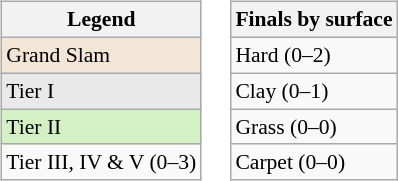<table>
<tr valign=top>
<td><br><table class="wikitable" style="font-size:90%;">
<tr>
<th>Legend</th>
</tr>
<tr>
<td style="background:#f3e6d7;">Grand Slam</td>
</tr>
<tr>
<td style="background:#e9e9e9;">Tier I</td>
</tr>
<tr>
<td style="background:#d4f1c5;">Tier II</td>
</tr>
<tr>
<td>Tier III, IV & V (0–3)</td>
</tr>
</table>
</td>
<td><br><table class="wikitable" style="font-size:90%;">
<tr>
<th>Finals by surface</th>
</tr>
<tr>
<td>Hard (0–2)</td>
</tr>
<tr>
<td>Clay (0–1)</td>
</tr>
<tr>
<td>Grass (0–0)</td>
</tr>
<tr>
<td>Carpet (0–0)</td>
</tr>
</table>
</td>
</tr>
</table>
